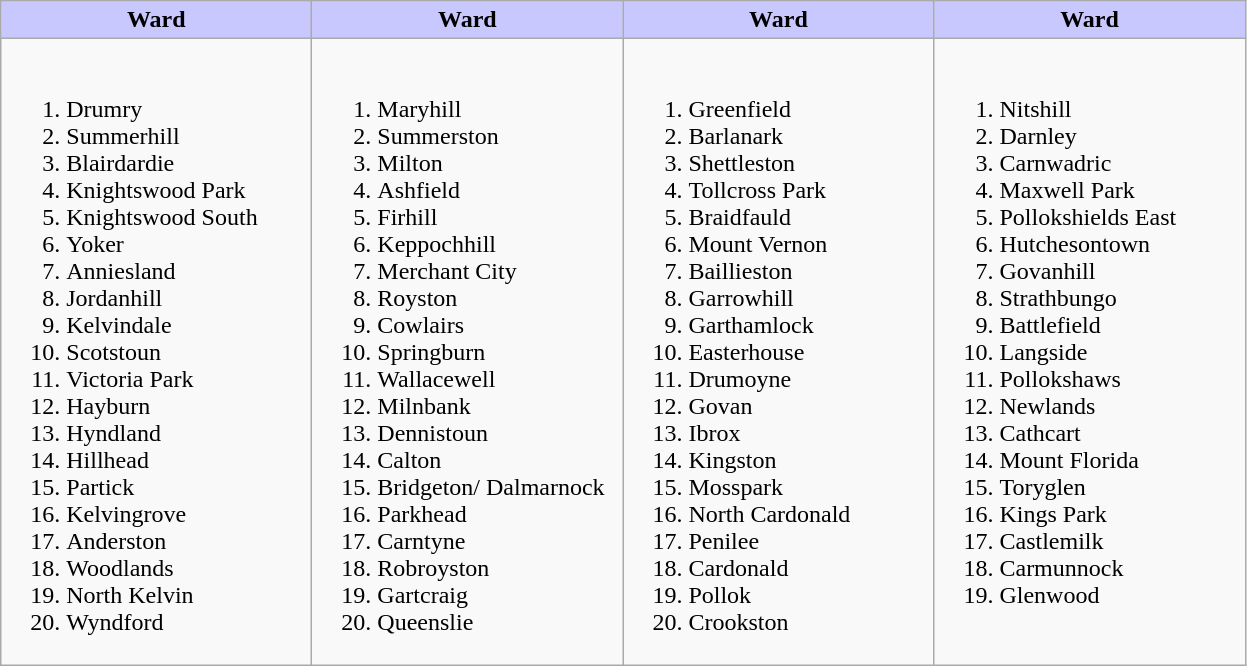<table class="wikitable">
<tr>
<th style="width: 200px; background:#c8c8ff;">Ward</th>
<th style="width: 200px; background:#c8c8ff;">Ward</th>
<th style="width: 200px; background:#c8c8ff;">Ward</th>
<th style="width: 200px; background:#c8c8ff;">Ward</th>
</tr>
<tr>
<td valign="top"><br><ol><li>Drumry</li><li>Summerhill</li><li>Blairdardie</li><li>Knightswood Park</li><li>Knightswood South</li><li>Yoker</li><li>Anniesland</li><li>Jordanhill</li><li>Kelvindale</li><li>Scotstoun</li><li>Victoria Park</li><li>Hayburn</li><li>Hyndland</li><li>Hillhead</li><li>Partick</li><li>Kelvingrove</li><li>Anderston</li><li>Woodlands</li><li>North Kelvin</li><li>Wyndford</li></ol></td>
<td valign="top"><br><ol>
<li> Maryhill
<li> Summerston
<li> Milton
<li> Ashfield
<li> Firhill
<li> Keppochhill
<li> Merchant City
<li> Royston
<li> Cowlairs
<li> Springburn
<li> Wallacewell
<li> Milnbank
<li> Dennistoun
<li> Calton
<li> Bridgeton/ Dalmarnock
<li> Parkhead
<li> Carntyne
<li> Robroyston
<li> Gartcraig
<li> Queenslie
</ol></td>
<td valign="top"><br><ol>
<li> Greenfield
<li> Barlanark
<li> Shettleston
<li> Tollcross Park
<li> Braidfauld
<li> Mount Vernon
<li> Baillieston
<li> Garrowhill
<li> Garthamlock
<li> Easterhouse
<li> Drumoyne
<li> Govan
<li> Ibrox
<li> Kingston
<li> Mosspark
<li> North Cardonald
<li> Penilee
<li> Cardonald
<li> Pollok
<li> Crookston
</ol></td>
<td valign="top"><br><ol>
<li> Nitshill
<li> Darnley
<li> Carnwadric
<li> Maxwell Park
<li> Pollokshields East
<li> Hutchesontown
<li> Govanhill
<li> Strathbungo
<li> Battlefield
<li> Langside
<li> Pollokshaws
<li> Newlands
<li> Cathcart
<li> Mount Florida
<li> Toryglen
<li> Kings Park
<li> Castlemilk
<li> Carmunnock
<li> Glenwood
</ol></td>
</tr>
</table>
